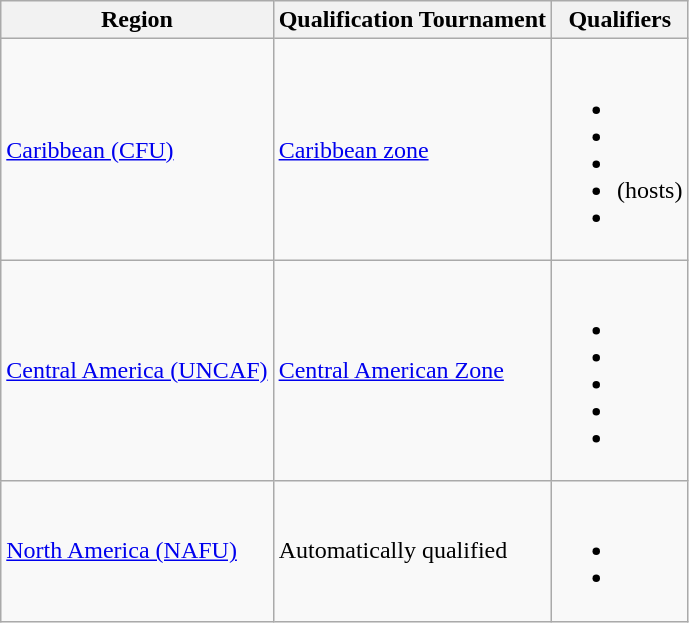<table class=wikitable>
<tr>
<th>Region</th>
<th>Qualification Tournament</th>
<th>Qualifiers</th>
</tr>
<tr>
<td><a href='#'>Caribbean (CFU)</a></td>
<td><a href='#'>Caribbean zone</a></td>
<td><br><ul><li></li><li></li><li></li><li> (hosts)</li><li></li></ul></td>
</tr>
<tr>
<td><a href='#'>Central America (UNCAF)</a></td>
<td><a href='#'>Central American Zone</a></td>
<td><br><ul><li></li><li></li><li></li><li></li><li></li></ul></td>
</tr>
<tr>
<td><a href='#'>North America (NAFU)</a></td>
<td>Automatically qualified</td>
<td><br><ul><li></li><li></li></ul></td>
</tr>
</table>
